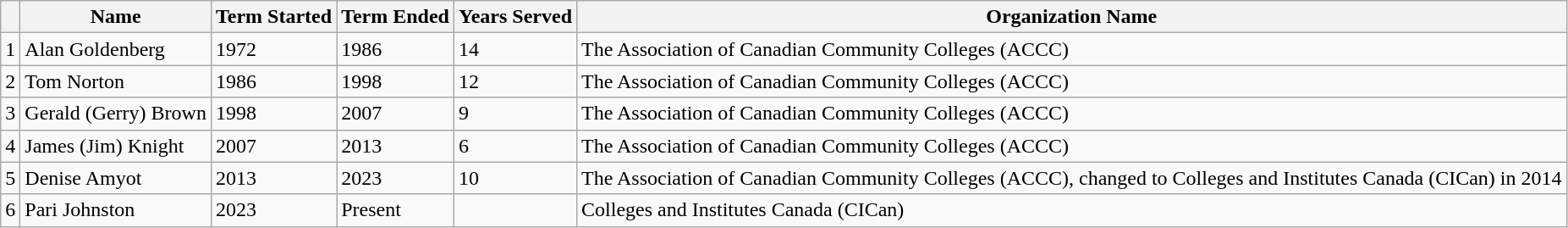<table class="wikitable sortable">
<tr>
<th></th>
<th>Name</th>
<th>Term Started</th>
<th>Term Ended</th>
<th>Years Served</th>
<th>Organization Name</th>
</tr>
<tr>
<td>1</td>
<td>Alan Goldenberg</td>
<td>1972</td>
<td>1986</td>
<td>14</td>
<td>The Association of Canadian Community Colleges (ACCC)</td>
</tr>
<tr>
<td>2</td>
<td>Tom Norton</td>
<td>1986</td>
<td>1998</td>
<td>12</td>
<td>The Association of Canadian Community Colleges (ACCC)</td>
</tr>
<tr>
<td>3</td>
<td>Gerald (Gerry) Brown</td>
<td>1998</td>
<td>2007</td>
<td>9</td>
<td>The Association of Canadian Community Colleges (ACCC)</td>
</tr>
<tr>
<td>4</td>
<td>James (Jim) Knight</td>
<td>2007</td>
<td>2013</td>
<td>6</td>
<td>The Association of Canadian Community Colleges (ACCC)</td>
</tr>
<tr>
<td>5</td>
<td>Denise Amyot</td>
<td>2013</td>
<td>2023</td>
<td>10</td>
<td>The Association of Canadian Community Colleges (ACCC), changed to Colleges and Institutes Canada (CICan) in 2014</td>
</tr>
<tr>
<td>6</td>
<td>Pari Johnston</td>
<td>2023</td>
<td>Present</td>
<td></td>
<td>Colleges and Institutes Canada (CICan)</td>
</tr>
</table>
